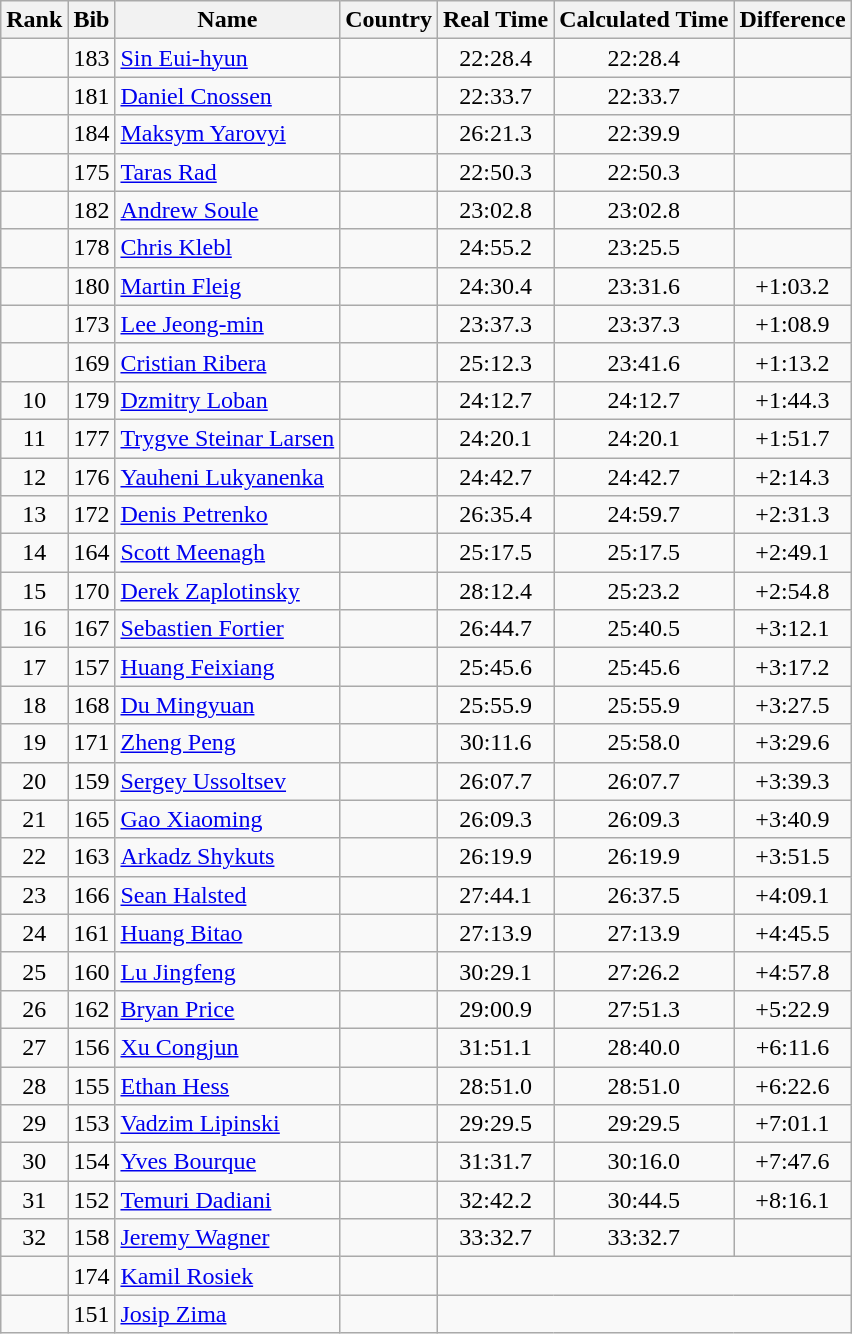<table class="wikitable sortable" style="text-align:center">
<tr>
<th>Rank</th>
<th>Bib</th>
<th>Name</th>
<th>Country</th>
<th>Real Time</th>
<th>Calculated Time</th>
<th>Difference</th>
</tr>
<tr>
<td></td>
<td>183</td>
<td align="left"><a href='#'>Sin Eui-hyun</a></td>
<td align="left"></td>
<td>22:28.4</td>
<td>22:28.4</td>
<td></td>
</tr>
<tr>
<td></td>
<td>181</td>
<td align="left"><a href='#'>Daniel Cnossen</a></td>
<td align="left"></td>
<td>22:33.7</td>
<td>22:33.7</td>
<td></td>
</tr>
<tr>
<td></td>
<td>184</td>
<td align="left"><a href='#'>Maksym Yarovyi</a></td>
<td align="left"></td>
<td>26:21.3</td>
<td>22:39.9</td>
<td></td>
</tr>
<tr>
<td></td>
<td>175</td>
<td align="left"><a href='#'>Taras Rad</a></td>
<td align="left"></td>
<td>22:50.3</td>
<td>22:50.3</td>
<td></td>
</tr>
<tr>
<td></td>
<td>182</td>
<td align="left"><a href='#'>Andrew Soule</a></td>
<td align="left"></td>
<td>23:02.8</td>
<td>23:02.8</td>
<td></td>
</tr>
<tr>
<td></td>
<td>178</td>
<td align="left"><a href='#'>Chris Klebl</a></td>
<td align="left"></td>
<td>24:55.2</td>
<td>23:25.5</td>
<td></td>
</tr>
<tr>
<td></td>
<td>180</td>
<td align="left"><a href='#'>Martin Fleig</a></td>
<td align="left"></td>
<td>24:30.4</td>
<td>23:31.6</td>
<td>+1:03.2</td>
</tr>
<tr>
<td></td>
<td>173</td>
<td align="left"><a href='#'>Lee Jeong-min</a></td>
<td align="left"></td>
<td>23:37.3</td>
<td>23:37.3</td>
<td>+1:08.9</td>
</tr>
<tr>
<td></td>
<td>169</td>
<td align="left"><a href='#'>Cristian Ribera</a></td>
<td align="left"></td>
<td>25:12.3</td>
<td>23:41.6</td>
<td>+1:13.2</td>
</tr>
<tr>
<td>10</td>
<td>179</td>
<td align="left"><a href='#'>Dzmitry Loban</a></td>
<td align="left"></td>
<td>24:12.7</td>
<td>24:12.7</td>
<td>+1:44.3</td>
</tr>
<tr>
<td>11</td>
<td>177</td>
<td align="left"><a href='#'>Trygve Steinar Larsen</a></td>
<td align="left"></td>
<td>24:20.1</td>
<td>24:20.1</td>
<td>+1:51.7</td>
</tr>
<tr>
<td>12</td>
<td>176</td>
<td align="left"><a href='#'>Yauheni Lukyanenka</a></td>
<td align="left"></td>
<td>24:42.7</td>
<td>24:42.7</td>
<td>+2:14.3</td>
</tr>
<tr>
<td>13</td>
<td>172</td>
<td align="left"><a href='#'>Denis Petrenko</a></td>
<td align="left"></td>
<td>26:35.4</td>
<td>24:59.7</td>
<td>+2:31.3</td>
</tr>
<tr>
<td>14</td>
<td>164</td>
<td align="left"><a href='#'>Scott Meenagh</a></td>
<td align="left"></td>
<td>25:17.5</td>
<td>25:17.5</td>
<td>+2:49.1</td>
</tr>
<tr>
<td>15</td>
<td>170</td>
<td align="left"><a href='#'>Derek Zaplotinsky</a></td>
<td align="left"></td>
<td>28:12.4</td>
<td>25:23.2</td>
<td>+2:54.8</td>
</tr>
<tr>
<td>16</td>
<td>167</td>
<td align="left"><a href='#'>Sebastien Fortier</a></td>
<td align="left"></td>
<td>26:44.7</td>
<td>25:40.5</td>
<td>+3:12.1</td>
</tr>
<tr>
<td>17</td>
<td>157</td>
<td align="left"><a href='#'>Huang Feixiang</a></td>
<td align="left"></td>
<td>25:45.6</td>
<td>25:45.6</td>
<td>+3:17.2</td>
</tr>
<tr>
<td>18</td>
<td>168</td>
<td align="left"><a href='#'>Du Mingyuan</a></td>
<td align="left"></td>
<td>25:55.9</td>
<td>25:55.9</td>
<td>+3:27.5</td>
</tr>
<tr>
<td>19</td>
<td>171</td>
<td align="left"><a href='#'>Zheng Peng</a></td>
<td align="left"></td>
<td>30:11.6</td>
<td>25:58.0</td>
<td>+3:29.6</td>
</tr>
<tr>
<td>20</td>
<td>159</td>
<td align="left"><a href='#'>Sergey Ussoltsev</a></td>
<td align="left"></td>
<td>26:07.7</td>
<td>26:07.7</td>
<td>+3:39.3</td>
</tr>
<tr>
<td>21</td>
<td>165</td>
<td align="left"><a href='#'>Gao Xiaoming</a></td>
<td align="left"></td>
<td>26:09.3</td>
<td>26:09.3</td>
<td>+3:40.9</td>
</tr>
<tr>
<td>22</td>
<td>163</td>
<td align="left"><a href='#'>Arkadz Shykuts</a></td>
<td align="left"></td>
<td>26:19.9</td>
<td>26:19.9</td>
<td>+3:51.5</td>
</tr>
<tr>
<td>23</td>
<td>166</td>
<td align="left"><a href='#'>Sean Halsted</a></td>
<td align="left"></td>
<td>27:44.1</td>
<td>26:37.5</td>
<td>+4:09.1</td>
</tr>
<tr>
<td>24</td>
<td>161</td>
<td align="left"><a href='#'>Huang Bitao</a></td>
<td align="left"></td>
<td>27:13.9</td>
<td>27:13.9</td>
<td>+4:45.5</td>
</tr>
<tr>
<td>25</td>
<td>160</td>
<td align="left"><a href='#'>Lu Jingfeng</a></td>
<td align="left"></td>
<td>30:29.1</td>
<td>27:26.2</td>
<td>+4:57.8</td>
</tr>
<tr>
<td>26</td>
<td>162</td>
<td align="left"><a href='#'>Bryan Price</a></td>
<td align="left"></td>
<td>29:00.9</td>
<td>27:51.3</td>
<td>+5:22.9</td>
</tr>
<tr>
<td>27</td>
<td>156</td>
<td align="left"><a href='#'>Xu Congjun</a></td>
<td align="left"></td>
<td>31:51.1</td>
<td>28:40.0</td>
<td>+6:11.6</td>
</tr>
<tr>
<td>28</td>
<td>155</td>
<td align="left"><a href='#'>Ethan Hess</a></td>
<td align="left"></td>
<td>28:51.0</td>
<td>28:51.0</td>
<td>+6:22.6</td>
</tr>
<tr>
<td>29</td>
<td>153</td>
<td align="left"><a href='#'>Vadzim Lipinski</a></td>
<td align="left"></td>
<td>29:29.5</td>
<td>29:29.5</td>
<td>+7:01.1</td>
</tr>
<tr>
<td>30</td>
<td>154</td>
<td align="left"><a href='#'>Yves Bourque</a></td>
<td align="left"></td>
<td>31:31.7</td>
<td>30:16.0</td>
<td>+7:47.6</td>
</tr>
<tr>
<td>31</td>
<td>152</td>
<td align="left"><a href='#'>Temuri Dadiani</a></td>
<td align="left"></td>
<td>32:42.2</td>
<td>30:44.5</td>
<td>+8:16.1</td>
</tr>
<tr>
<td>32</td>
<td>158</td>
<td align="left"><a href='#'>Jeremy Wagner</a></td>
<td align="left"></td>
<td>33:32.7</td>
<td>33:32.7</td>
<td></td>
</tr>
<tr>
<td></td>
<td>174</td>
<td align="left"><a href='#'>Kamil Rosiek</a></td>
<td align="left"></td>
<td colspan=3></td>
</tr>
<tr>
<td></td>
<td>151</td>
<td align="left"><a href='#'>Josip Zima</a></td>
<td align="left"></td>
<td colspan=3></td>
</tr>
</table>
